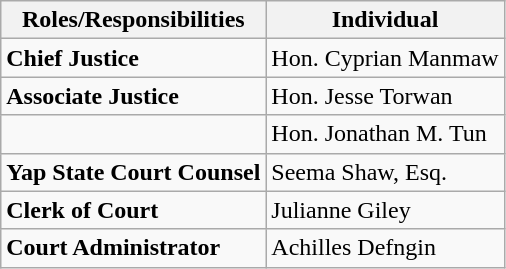<table class="wikitable">
<tr>
<th>Roles/Responsibilities</th>
<th>Individual</th>
</tr>
<tr>
<td><strong>Chief Justice</strong></td>
<td>Hon. Cyprian Manmaw</td>
</tr>
<tr>
<td><strong>Associate Justice</strong></td>
<td>Hon. Jesse Torwan</td>
</tr>
<tr>
<td></td>
<td>Hon. Jonathan M. Tun</td>
</tr>
<tr>
<td><strong>Yap State Court Counsel</strong></td>
<td>Seema Shaw, Esq.</td>
</tr>
<tr>
<td><strong>Clerk of Court</strong></td>
<td>Julianne Giley</td>
</tr>
<tr>
<td><strong>Court Administrator</strong></td>
<td>Achilles Defngin</td>
</tr>
</table>
